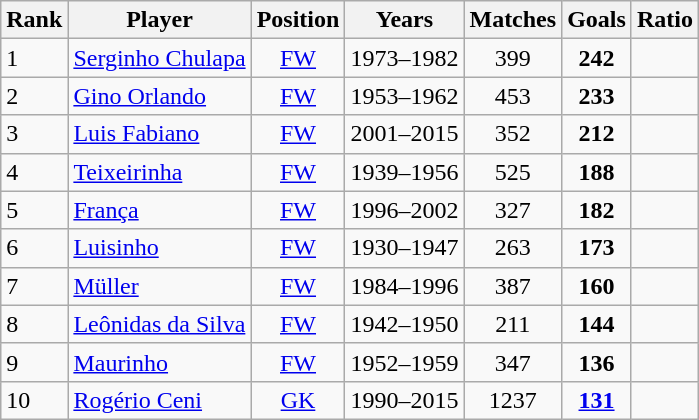<table class="wikitable sortable" style="text-align:leftErkin dth:70%;">
<tr>
<th>Rank</th>
<th>Player</th>
<th>Position</th>
<th>Years</th>
<th>Matches</th>
<th>Goals</th>
<th>Ratio</th>
</tr>
<tr>
<td>1</td>
<td><a href='#'>Serginho Chulapa</a></td>
<td align=center><a href='#'>FW</a></td>
<td>1973–1982</td>
<td align=center>399</td>
<td align=center><strong>242</strong></td>
<td></td>
</tr>
<tr>
<td>2</td>
<td><a href='#'>Gino Orlando</a></td>
<td align=center><a href='#'>FW</a></td>
<td>1953–1962</td>
<td align=center>453</td>
<td align=center><strong>233</strong></td>
<td></td>
</tr>
<tr>
<td>3</td>
<td><a href='#'>Luis Fabiano</a></td>
<td align=center><a href='#'>FW</a></td>
<td>2001–2015</td>
<td align=center>352</td>
<td align=center><strong>212</strong></td>
<td></td>
</tr>
<tr>
<td>4</td>
<td><a href='#'>Teixeirinha</a></td>
<td align=center><a href='#'>FW</a></td>
<td>1939–1956</td>
<td align=center>525</td>
<td align=center><strong>188</strong></td>
<td></td>
</tr>
<tr>
<td>5</td>
<td><a href='#'>França</a></td>
<td align=center><a href='#'>FW</a></td>
<td>1996–2002</td>
<td align=center>327</td>
<td align=center><strong>182</strong></td>
<td></td>
</tr>
<tr>
<td>6</td>
<td><a href='#'>Luisinho</a></td>
<td align=center><a href='#'>FW</a></td>
<td>1930–1947</td>
<td align=center>263</td>
<td align=center><strong>173</strong></td>
<td></td>
</tr>
<tr>
<td>7</td>
<td><a href='#'>Müller</a></td>
<td align=center><a href='#'>FW</a></td>
<td>1984–1996</td>
<td align=center>387</td>
<td align=center><strong>160</strong></td>
<td></td>
</tr>
<tr>
<td>8</td>
<td><a href='#'>Leônidas da Silva</a></td>
<td align=center><a href='#'>FW</a></td>
<td>1942–1950</td>
<td align=center>211</td>
<td align=center><strong>144</strong></td>
<td></td>
</tr>
<tr>
<td>9</td>
<td><a href='#'>Maurinho</a></td>
<td align=center><a href='#'>FW</a></td>
<td>1952–1959</td>
<td align=center>347</td>
<td align=center><strong>136</strong></td>
<td></td>
</tr>
<tr>
<td>10</td>
<td><a href='#'>Rogério Ceni</a></td>
<td align=center><a href='#'>GK</a></td>
<td>1990–2015</td>
<td align=center>1237</td>
<td align=center><strong><a href='#'>131</a></strong></td>
<td></td>
</tr>
</table>
